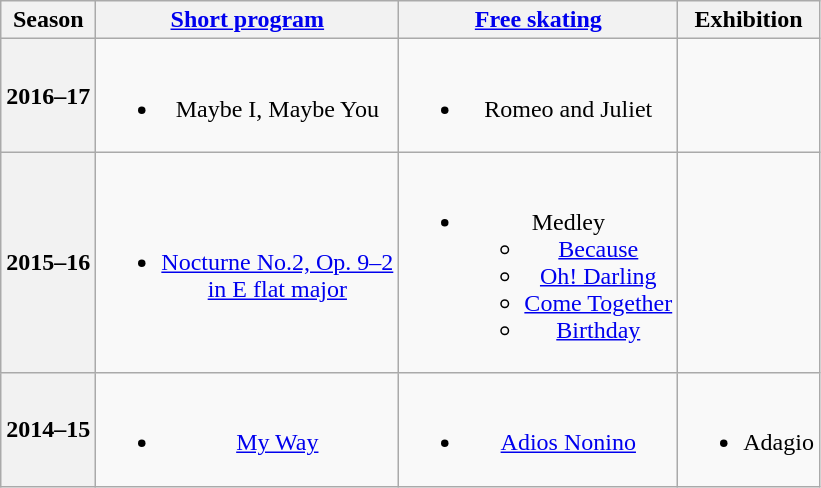<table class="wikitable" style="text-align:center">
<tr>
<th>Season</th>
<th><a href='#'>Short program</a></th>
<th><a href='#'>Free skating</a></th>
<th>Exhibition</th>
</tr>
<tr>
<th>2016–17 <br> </th>
<td><br><ul><li>Maybe I, Maybe You <br></li></ul></td>
<td><br><ul><li>Romeo and Juliet</li></ul></td>
<td></td>
</tr>
<tr>
<th>2015–16 <br> </th>
<td><br><ul><li><a href='#'>Nocturne No.2, Op. 9–2 <br>in E flat major</a> <br></li></ul></td>
<td><br><ul><li>Medley <br><ul><li><a href='#'>Because</a></li><li><a href='#'>Oh! Darling</a></li><li><a href='#'>Come Together</a></li><li><a href='#'>Birthday</a></li></ul></li></ul></td>
<td></td>
</tr>
<tr>
<th>2014–15 <br> </th>
<td><br><ul><li><a href='#'>My Way</a> <br></li></ul></td>
<td><br><ul><li><a href='#'>Adios Nonino</a> <br></li></ul></td>
<td><br><ul><li>Adagio <br></li></ul></td>
</tr>
</table>
